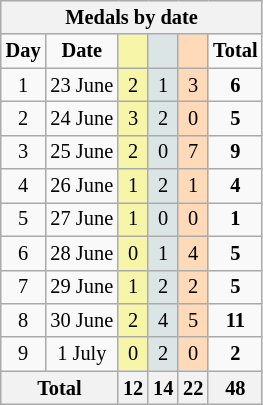<table class="wikitable" style="font-size:85%; text-align:center;">
<tr style="background:#efefef;">
<th colspan=6><strong>Medals by date</strong></th>
</tr>
<tr>
<td><strong>Day</strong></td>
<td><strong>Date</strong></td>
<td style="background:#F7F6A8;"></td>
<td style="background:#DCE5E5;"></td>
<td style="background:#FFDAB9;"></td>
<td><strong>Total</strong></td>
</tr>
<tr>
<td>1</td>
<td>23 June</td>
<td style="background:#F7F6A8;">2</td>
<td style="background:#DCE5E5;">1</td>
<td style="background:#FFDAB9;">3</td>
<td><strong>6</strong></td>
</tr>
<tr>
<td>2</td>
<td>24 June</td>
<td style="background:#F7F6A8;">3</td>
<td style="background:#DCE5E5;">2</td>
<td style="background:#FFDAB9;">0</td>
<td><strong>5</strong></td>
</tr>
<tr>
<td>3</td>
<td>25 June</td>
<td style="background:#F7F6A8;">2</td>
<td style="background:#DCE5E5;">0</td>
<td style="background:#FFDAB9;">7</td>
<td><strong>9</strong></td>
</tr>
<tr>
<td>4</td>
<td>26 June</td>
<td style="background:#F7F6A8;">1</td>
<td style="background:#DCE5E5;">2</td>
<td style="background:#FFDAB9;">1</td>
<td><strong>4</strong></td>
</tr>
<tr>
<td>5</td>
<td>27 June</td>
<td style="background:#F7F6A8;">1</td>
<td style="background:#DCE5E5;">0</td>
<td style="background:#FFDAB9;">0</td>
<td><strong>1</strong></td>
</tr>
<tr>
<td>6</td>
<td>28 June</td>
<td style="background:#F7F6A8;">0</td>
<td style="background:#DCE5E5;">1</td>
<td style="background:#FFDAB9;">4</td>
<td><strong>5</strong></td>
</tr>
<tr>
<td>7</td>
<td>29 June</td>
<td style="background:#F7F6A8;">1</td>
<td style="background:#DCE5E5;">2</td>
<td style="background:#FFDAB9;">2</td>
<td><strong>5</strong></td>
</tr>
<tr>
<td>8</td>
<td>30 June</td>
<td style="background:#F7F6A8;">2</td>
<td style="background:#DCE5E5;">4</td>
<td style="background:#FFDAB9;">5</td>
<td><strong>11</strong></td>
</tr>
<tr>
<td>9</td>
<td>1 July</td>
<td style="background:#F7F6A8;">0</td>
<td style="background:#DCE5E5;">2</td>
<td style="background:#FFDAB9;">0</td>
<td><strong>2</strong></td>
</tr>
<tr>
<th colspan="2">Total</th>
<th>12</th>
<th>14</th>
<th>22</th>
<th>48</th>
</tr>
</table>
